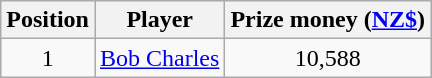<table class="wikitable">
<tr>
<th>Position</th>
<th>Player</th>
<th>Prize money (<a href='#'>NZ$</a>)</th>
</tr>
<tr>
<td align=center>1</td>
<td> <a href='#'>Bob Charles</a></td>
<td align=center>10,588</td>
</tr>
</table>
